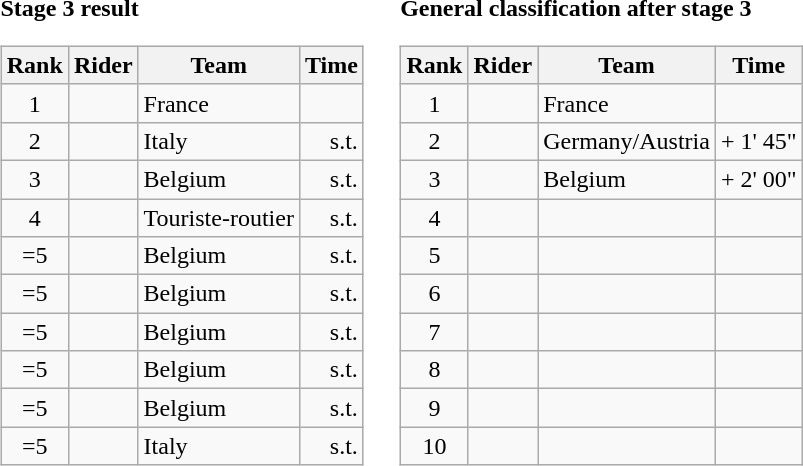<table>
<tr>
<td><strong>Stage 3 result</strong><br><table class="wikitable">
<tr>
<th scope="col">Rank</th>
<th scope="col">Rider</th>
<th scope="col">Team</th>
<th scope="col">Time</th>
</tr>
<tr>
<td style="text-align:center;">1</td>
<td></td>
<td>France</td>
<td style="text-align:right;"></td>
</tr>
<tr>
<td style="text-align:center;">2</td>
<td></td>
<td>Italy</td>
<td style="text-align:right;">s.t.</td>
</tr>
<tr>
<td style="text-align:center;">3</td>
<td></td>
<td>Belgium</td>
<td style="text-align:right;">s.t.</td>
</tr>
<tr>
<td style="text-align:center;">4</td>
<td></td>
<td>Touriste-routier</td>
<td style="text-align:right;">s.t.</td>
</tr>
<tr>
<td style="text-align:center;">=5</td>
<td></td>
<td>Belgium</td>
<td style="text-align:right;">s.t.</td>
</tr>
<tr>
<td style="text-align:center;">=5</td>
<td></td>
<td>Belgium</td>
<td style="text-align:right;">s.t.</td>
</tr>
<tr>
<td style="text-align:center;">=5</td>
<td></td>
<td>Belgium</td>
<td style="text-align:right;">s.t.</td>
</tr>
<tr>
<td style="text-align:center;">=5</td>
<td></td>
<td>Belgium</td>
<td style="text-align:right;">s.t.</td>
</tr>
<tr>
<td style="text-align:center;">=5</td>
<td></td>
<td>Belgium</td>
<td style="text-align:right;">s.t.</td>
</tr>
<tr>
<td style="text-align:center;">=5</td>
<td></td>
<td>Italy</td>
<td style="text-align:right;">s.t.</td>
</tr>
</table>
</td>
<td></td>
<td><strong>General classification after stage 3</strong><br><table class="wikitable">
<tr>
<th scope="col">Rank</th>
<th scope="col">Rider</th>
<th scope="col">Team</th>
<th scope="col">Time</th>
</tr>
<tr>
<td style="text-align:center;">1</td>
<td></td>
<td>France</td>
<td style="text-align:right;"></td>
</tr>
<tr>
<td style="text-align:center;">2</td>
<td></td>
<td>Germany/Austria</td>
<td style="text-align:right;">+ 1' 45"</td>
</tr>
<tr>
<td style="text-align:center;">3</td>
<td></td>
<td>Belgium</td>
<td style="text-align:right;">+ 2' 00"</td>
</tr>
<tr>
<td style="text-align:center;">4</td>
<td></td>
<td></td>
<td></td>
</tr>
<tr>
<td style="text-align:center;">5</td>
<td></td>
<td></td>
<td></td>
</tr>
<tr>
<td style="text-align:center;">6</td>
<td></td>
<td></td>
<td></td>
</tr>
<tr>
<td style="text-align:center;">7</td>
<td></td>
<td></td>
<td></td>
</tr>
<tr>
<td style="text-align:center;">8</td>
<td></td>
<td></td>
<td></td>
</tr>
<tr>
<td style="text-align:center;">9</td>
<td></td>
<td></td>
<td></td>
</tr>
<tr>
<td style="text-align:center;">10</td>
<td></td>
<td></td>
<td></td>
</tr>
</table>
</td>
</tr>
</table>
